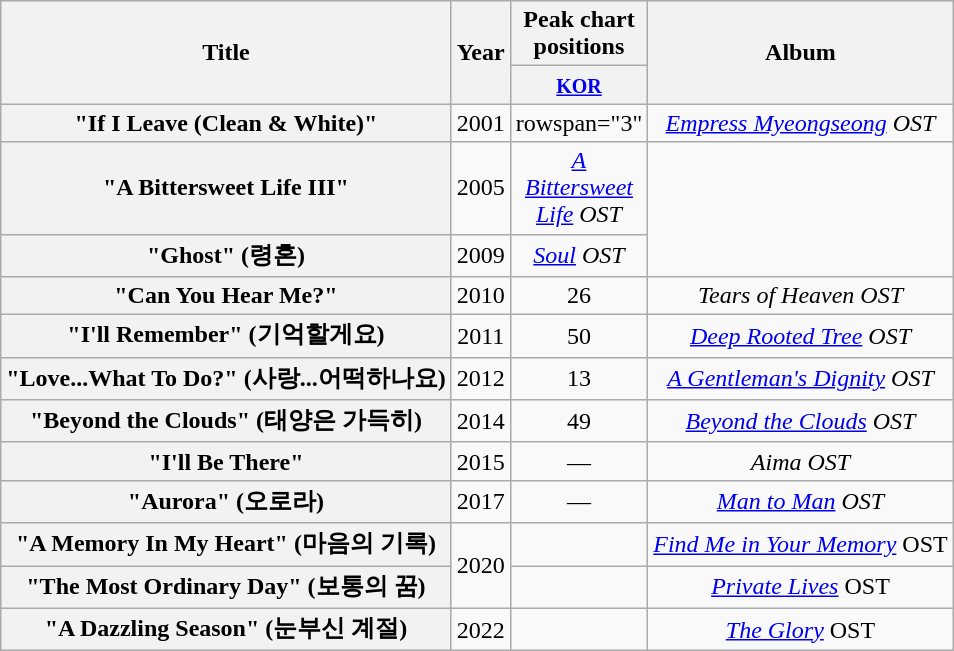<table class="wikitable plainrowheaders" style="text-align:center;">
<tr>
<th scope="col" rowspan="2">Title</th>
<th scope="col" rowspan="2">Year</th>
<th scope="col" colspan="1" style="width:5em;">Peak chart positions</th>
<th scope="col" rowspan="2">Album</th>
</tr>
<tr>
<th><small><a href='#'>KOR</a></small><br></th>
</tr>
<tr>
<th scope="row">"If I Leave (Clean & White)"</th>
<td>2001</td>
<td>rowspan="3" </td>
<td><em><a href='#'>Empress Myeongseong</a> OST</em></td>
</tr>
<tr>
<th scope="row">"A Bittersweet Life III"</th>
<td>2005</td>
<td><em><a href='#'>A Bittersweet Life</a></em> <em>OST</em></td>
</tr>
<tr>
<th scope="row">"Ghost" (령혼)</th>
<td>2009</td>
<td><em><a href='#'>Soul</a> OST</em></td>
</tr>
<tr>
<th scope="row">"Can You Hear Me?"</th>
<td>2010</td>
<td>26</td>
<td><em>Tears of Heaven OST</em></td>
</tr>
<tr>
<th scope="row">"I'll Remember" (기억할게요)</th>
<td>2011</td>
<td>50</td>
<td><em><a href='#'>Deep Rooted Tree</a></em> <em>OST</em></td>
</tr>
<tr>
<th scope="row">"Love...What To Do?" (사랑...어떡하나요)</th>
<td>2012</td>
<td>13</td>
<td><em><a href='#'>A Gentleman's Dignity</a> OST</em></td>
</tr>
<tr>
<th scope="row">"Beyond the Clouds" (태양은 가득히)</th>
<td>2014</td>
<td>49</td>
<td><em><a href='#'>Beyond the Clouds</a> OST</em></td>
</tr>
<tr>
<th scope="row">"I'll Be There"</th>
<td>2015</td>
<td>—</td>
<td><em>Aima OST</em></td>
</tr>
<tr>
<th scope="row">"Aurora" (오로라)</th>
<td>2017</td>
<td>—</td>
<td><em><a href='#'>Man to Man</a> OST</em></td>
</tr>
<tr>
<th scope="row">"A Memory In My Heart" (마음의 기록)</th>
<td rowspan=2>2020</td>
<td></td>
<td><em><a href='#'>Find Me in Your Memory</a></em> OST</td>
</tr>
<tr>
<th scope="row">"The Most Ordinary Day" (보통의 꿈)</th>
<td></td>
<td><em><a href='#'>Private Lives</a></em> OST</td>
</tr>
<tr>
<th scope="row">"A Dazzling Season" (눈부신 계절)</th>
<td>2022</td>
<td></td>
<td><em><a href='#'>The Glory</a></em> OST</td>
</tr>
</table>
